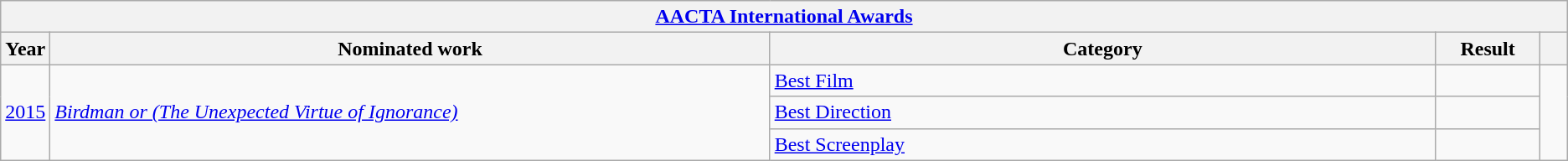<table class="wikitable">
<tr>
<th colspan="5" style="text-align:center;"><a href='#'>AACTA International Awards</a></th>
</tr>
<tr>
<th scope="col" style="width:1em;">Year</th>
<th scope="col" style="width:39em;">Nominated work</th>
<th scope="col" style="width:36em;">Category</th>
<th scope="col" style="width:5em;">Result</th>
<th scope="col" style="width:1em;"></th>
</tr>
<tr>
<td rowspan="3"><a href='#'>2015</a></td>
<td rowspan="3"><em><a href='#'>Birdman or (The Unexpected Virtue of Ignorance)</a></em></td>
<td><a href='#'>Best Film</a></td>
<td></td>
<td style="text-align:center;" rowspan="3"></td>
</tr>
<tr>
<td><a href='#'>Best Direction</a></td>
<td></td>
</tr>
<tr>
<td><a href='#'>Best Screenplay</a></td>
<td></td>
</tr>
</table>
